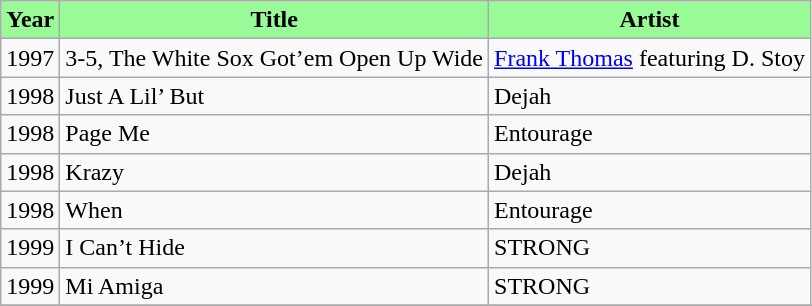<table class="wikitable" border="1">
<tr>
<th style="background: PaleGreen;">Year</th>
<th style="background: PaleGreen;">Title</th>
<th style="background: PaleGreen;">Artist</th>
</tr>
<tr>
<td>1997</td>
<td>3-5, The White Sox Got’em Open Up Wide</td>
<td><a href='#'>Frank Thomas</a> featuring D. Stoy</td>
</tr>
<tr>
<td>1998</td>
<td>Just A Lil’ But</td>
<td>Dejah</td>
</tr>
<tr>
<td>1998</td>
<td>Page Me</td>
<td>Entourage</td>
</tr>
<tr>
<td>1998</td>
<td>Krazy</td>
<td>Dejah</td>
</tr>
<tr>
<td>1998</td>
<td>When</td>
<td>Entourage</td>
</tr>
<tr>
<td>1999</td>
<td>I Can’t Hide</td>
<td>STRONG</td>
</tr>
<tr>
<td>1999</td>
<td>Mi Amiga</td>
<td>STRONG</td>
</tr>
<tr>
</tr>
</table>
